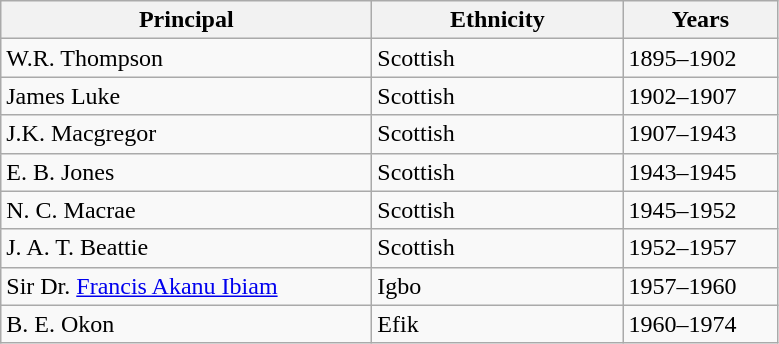<table class=wikitable>
<tr>
<th style="width:15em">Principal</th>
<th style="width:10em;">Ethnicity</th>
<th style="width:6em">Years</th>
</tr>
<tr>
<td>W.R. Thompson</td>
<td>Scottish</td>
<td>1895–1902</td>
</tr>
<tr>
<td>James Luke</td>
<td>Scottish</td>
<td>1902–1907</td>
</tr>
<tr>
<td>J.K. Macgregor</td>
<td>Scottish</td>
<td>1907–1943</td>
</tr>
<tr>
<td>E. B. Jones</td>
<td>Scottish</td>
<td>1943–1945</td>
</tr>
<tr>
<td>N. C. Macrae</td>
<td>Scottish</td>
<td>1945–1952</td>
</tr>
<tr>
<td>J. A. T. Beattie</td>
<td>Scottish</td>
<td>1952–1957</td>
</tr>
<tr>
<td>Sir Dr. <a href='#'>Francis Akanu Ibiam</a></td>
<td>Igbo</td>
<td>1957–1960</td>
</tr>
<tr>
<td>B. E. Okon</td>
<td>Efik</td>
<td>1960–1974</td>
</tr>
</table>
